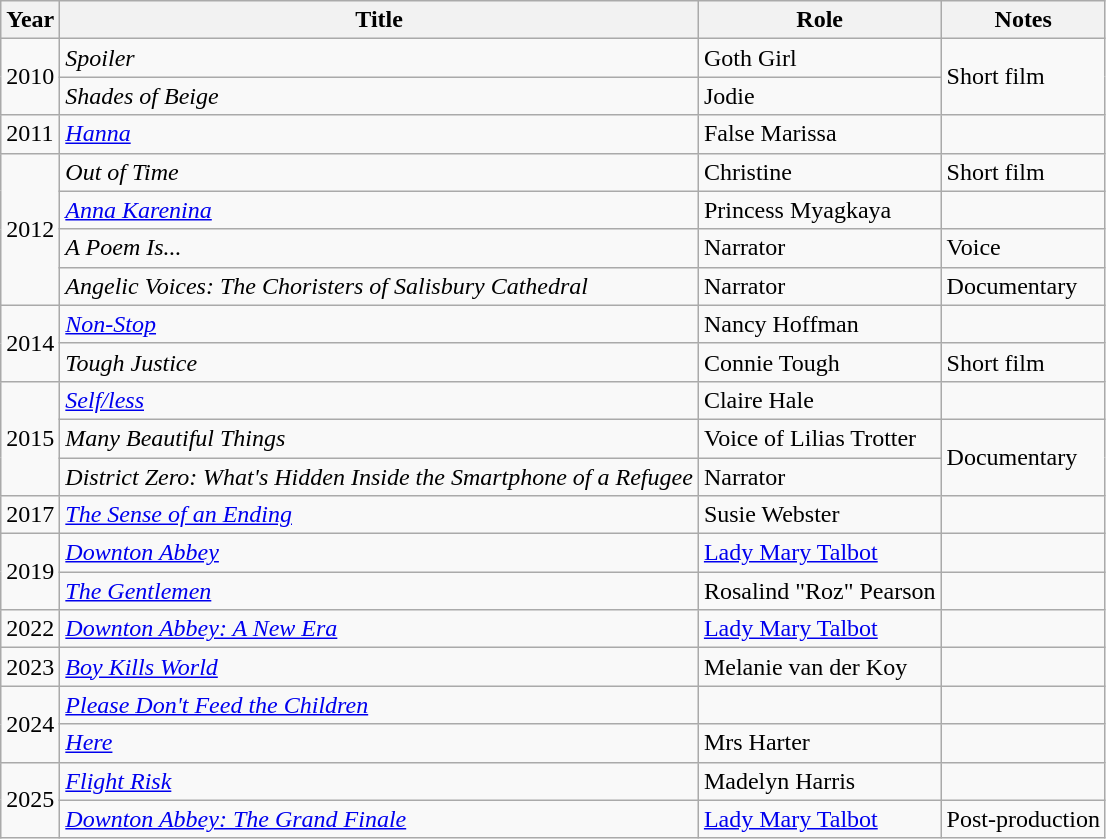<table class="wikitable sortable">
<tr>
<th>Year</th>
<th>Title</th>
<th>Role</th>
<th class="unsortable">Notes</th>
</tr>
<tr>
<td rowspan="2">2010</td>
<td><em>Spoiler</em></td>
<td>Goth Girl</td>
<td rowspan="2">Short film</td>
</tr>
<tr>
<td><em>Shades of Beige</em></td>
<td>Jodie</td>
</tr>
<tr>
<td>2011</td>
<td><em><a href='#'>Hanna</a></em></td>
<td>False Marissa</td>
<td></td>
</tr>
<tr>
<td rowspan="4">2012</td>
<td><em>Out of Time</em></td>
<td>Christine</td>
<td>Short film</td>
</tr>
<tr>
<td><em><a href='#'>Anna Karenina</a></em></td>
<td>Princess Myagkaya</td>
<td></td>
</tr>
<tr>
<td><em>A Poem Is...</em></td>
<td>Narrator</td>
<td>Voice</td>
</tr>
<tr>
<td><em>Angelic Voices: The Choristers of Salisbury Cathedral</em></td>
<td>Narrator</td>
<td>Documentary</td>
</tr>
<tr>
<td rowspan="2">2014</td>
<td><em><a href='#'>Non-Stop</a></em></td>
<td>Nancy Hoffman</td>
<td></td>
</tr>
<tr>
<td><em>Tough Justice</em></td>
<td>Connie Tough</td>
<td>Short film</td>
</tr>
<tr>
<td rowspan="3">2015</td>
<td><em><a href='#'>Self/less</a></em></td>
<td>Claire Hale</td>
<td></td>
</tr>
<tr>
<td><em>Many Beautiful Things</em></td>
<td>Voice of Lilias Trotter</td>
<td rowspan="2">Documentary</td>
</tr>
<tr>
<td><em>District Zero: What's Hidden Inside the Smartphone of a Refugee</em></td>
<td>Narrator</td>
</tr>
<tr>
<td>2017</td>
<td><em><a href='#'>The Sense of an Ending</a></em></td>
<td>Susie Webster</td>
<td></td>
</tr>
<tr>
<td rowspan="2">2019</td>
<td><em><a href='#'>Downton Abbey</a></em></td>
<td><a href='#'>Lady Mary Talbot</a></td>
<td></td>
</tr>
<tr>
<td><em><a href='#'>The Gentlemen</a></em></td>
<td>Rosalind "Roz" Pearson</td>
<td></td>
</tr>
<tr>
<td>2022</td>
<td><em><a href='#'>Downton Abbey: A New Era</a></em></td>
<td><a href='#'>Lady Mary Talbot</a></td>
<td></td>
</tr>
<tr>
<td>2023</td>
<td><em><a href='#'>Boy Kills World</a></em></td>
<td>Melanie van der Koy</td>
<td></td>
</tr>
<tr>
<td rowspan="2">2024</td>
<td><em><a href='#'>Please Don't Feed the Children</a></em></td>
<td></td>
<td></td>
</tr>
<tr>
<td><em><a href='#'>Here</a></em></td>
<td>Mrs Harter</td>
<td></td>
</tr>
<tr>
<td rowspan="2">2025</td>
<td><em><a href='#'>Flight Risk</a></em></td>
<td>Madelyn Harris</td>
<td></td>
</tr>
<tr>
<td><em><a href='#'>Downton Abbey: The Grand Finale</a></em></td>
<td><a href='#'>Lady Mary Talbot</a></td>
<td>Post-production</td>
</tr>
</table>
